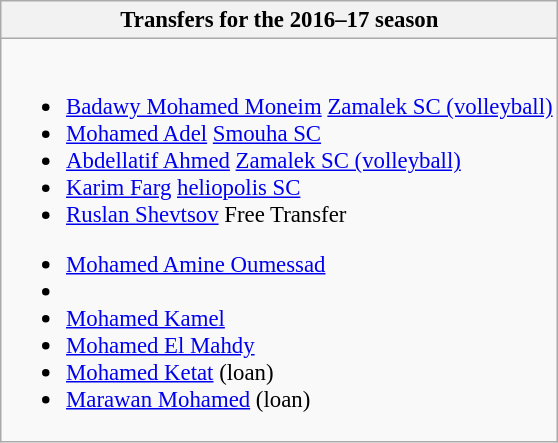<table class="wikitable collapsible collapsed" style="font-size:95%;">
<tr>
<th><strong>Transfers for the 2016–17 season</strong></th>
</tr>
<tr>
<td><br>
<ul><li> <a href='#'>Badawy Mohamed Moneim</a> <a href='#'>Zamalek SC (volleyball)</a></li><li> <a href='#'>Mohamed Adel</a> <a href='#'>Smouha SC</a></li><li> <a href='#'>Abdellatif Ahmed</a> <a href='#'>Zamalek SC (volleyball)</a></li><li> <a href='#'>Karim Farg</a> <a href='#'>heliopolis SC</a></li><li> <a href='#'>Ruslan Shevtsov</a> Free Transfer</li></ul><ul><li> <a href='#'>Mohamed Amine Oumessad</a></li><li> </li><li> <a href='#'>Mohamed Kamel</a></li><li> <a href='#'>Mohamed El Mahdy</a></li><li> <a href='#'>Mohamed Ketat</a> (loan)</li><li> <a href='#'>Marawan Mohamed</a> (loan)</li></ul></td>
</tr>
</table>
